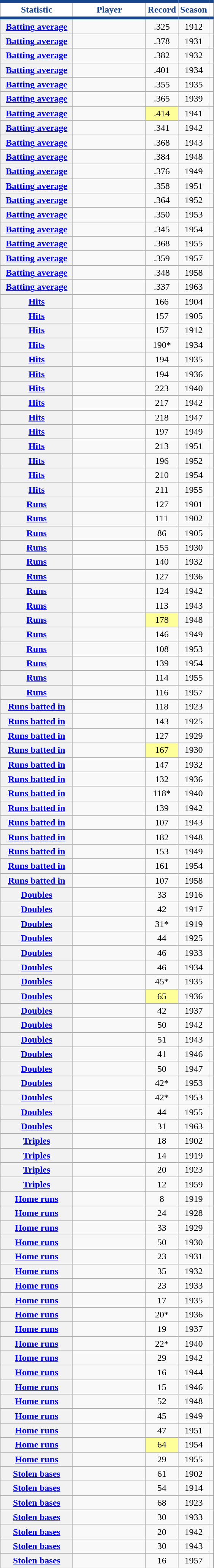<table class="wikitable sortable plainrowheaders" style="text-align: center;">
<tr>
<th scope="col" width="120px" style="background-color:#ffffff; border-top:#17468E 5px solid; border-bottom:#17468E 5px solid; color:#17468E">Statistic</th>
<th scope="col" width="120px" style="background-color:#ffffff; border-top:#17468E 5px solid; border-bottom:#17468E 5px solid; color:#17468E">Player</th>
<th scope="col" class="unsortable" style="background-color:#ffffff; border-top:#17468E 5px solid; border-bottom:#17468E 5px solid; color:#17468E">Record</th>
<th scope="col"  style="background-color:#ffffff; border-top:#17468E 5px solid; border-bottom:#17468E 5px solid; color:#17468E">Season</th>
<th scope="col" class="unsortable" style="background-color:#ffffff; border-top:#17468E 5px solid; border-bottom:#17468E 5px solid; color:#17468E"></th>
</tr>
<tr>
<th scope="row" style="text-align:center"><a href='#'>Batting average</a></th>
<td></td>
<td>.325</td>
<td>1912</td>
<td></td>
</tr>
<tr>
<th scope="row" style="text-align:center"><a href='#'>Batting average</a></th>
<td></td>
<td>.378</td>
<td>1931</td>
<td></td>
</tr>
<tr>
<th scope="row" style="text-align:center"><a href='#'>Batting average</a></th>
<td></td>
<td>.382</td>
<td>1932</td>
<td></td>
</tr>
<tr>
<th scope="row" style="text-align:center"><a href='#'>Batting average</a></th>
<td></td>
<td>.401</td>
<td>1934</td>
<td></td>
</tr>
<tr>
<th scope="row" style="text-align:center"><a href='#'>Batting average</a></th>
<td></td>
<td>.355</td>
<td>1935</td>
<td></td>
</tr>
<tr>
<th scope="row" style="text-align:center"><a href='#'>Batting average</a></th>
<td></td>
<td>.365</td>
<td>1939</td>
<td></td>
</tr>
<tr>
<th scope="row" style="text-align:center"><a href='#'>Batting average</a></th>
<td></td>
<td bgcolor="#FFFF99">.414</td>
<td>1941</td>
<td></td>
</tr>
<tr>
<th scope="row" style="text-align:center"><a href='#'>Batting average</a></th>
<td></td>
<td>.341</td>
<td>1942</td>
<td></td>
</tr>
<tr>
<th scope="row" style="text-align:center"><a href='#'>Batting average</a></th>
<td></td>
<td>.368</td>
<td>1943</td>
<td></td>
</tr>
<tr>
<th scope="row" style="text-align:center"><a href='#'>Batting average</a></th>
<td></td>
<td>.384</td>
<td>1948</td>
<td></td>
</tr>
<tr>
<th scope="row" style="text-align:center"><a href='#'>Batting average</a></th>
<td></td>
<td>.376</td>
<td>1949</td>
<td></td>
</tr>
<tr>
<th scope="row" style="text-align:center"><a href='#'>Batting average</a></th>
<td></td>
<td>.358</td>
<td>1951</td>
<td></td>
</tr>
<tr>
<th scope="row" style="text-align:center"><a href='#'>Batting average</a></th>
<td></td>
<td>.364</td>
<td>1952</td>
<td></td>
</tr>
<tr>
<th scope="row" style="text-align:center"><a href='#'>Batting average</a></th>
<td></td>
<td>.350</td>
<td>1953</td>
<td></td>
</tr>
<tr>
<th scope="row" style="text-align:center"><a href='#'>Batting average</a></th>
<td></td>
<td>.345</td>
<td>1954</td>
<td></td>
</tr>
<tr>
<th scope="row" style="text-align:center"><a href='#'>Batting average</a></th>
<td></td>
<td>.368</td>
<td>1955</td>
<td></td>
</tr>
<tr>
<th scope="row" style="text-align:center"><a href='#'>Batting average</a></th>
<td></td>
<td>.359</td>
<td>1957</td>
<td></td>
</tr>
<tr>
<th scope="row" style="text-align:center"><a href='#'>Batting average</a></th>
<td></td>
<td>.348</td>
<td>1958</td>
<td></td>
</tr>
<tr>
<th scope="row" style="text-align:center"><a href='#'>Batting average</a></th>
<td></td>
<td>.337</td>
<td>1963</td>
<td></td>
</tr>
<tr>
<th scope="row" style="text-align:center"><a href='#'>Hits</a></th>
<td></td>
<td>166</td>
<td>1904</td>
<td></td>
</tr>
<tr>
<th scope="row" style="text-align:center"><a href='#'>Hits</a></th>
<td></td>
<td>157</td>
<td>1905</td>
<td></td>
</tr>
<tr>
<th scope="row" style="text-align:center"><a href='#'>Hits</a></th>
<td></td>
<td>157</td>
<td>1912</td>
<td></td>
</tr>
<tr>
<th scope="row" style="text-align:center"><a href='#'>Hits</a></th>
<td></td>
<td>190*</td>
<td>1934</td>
<td></td>
</tr>
<tr>
<th scope="row" style="text-align:center"><a href='#'>Hits</a></th>
<td></td>
<td>194</td>
<td>1935</td>
<td></td>
</tr>
<tr>
<th scope="row" style="text-align:center"><a href='#'>Hits</a></th>
<td></td>
<td>194</td>
<td>1936</td>
<td></td>
</tr>
<tr>
<th scope="row" style="text-align:center"><a href='#'>Hits</a></th>
<td></td>
<td>223</td>
<td>1940</td>
<td></td>
</tr>
<tr>
<th scope="row" style="text-align:center"><a href='#'>Hits</a></th>
<td></td>
<td>217</td>
<td>1942</td>
<td></td>
</tr>
<tr>
<th scope="row" style="text-align:center"><a href='#'>Hits</a></th>
<td></td>
<td>218</td>
<td>1947</td>
<td></td>
</tr>
<tr>
<th scope="row" style="text-align:center"><a href='#'>Hits</a></th>
<td></td>
<td>197</td>
<td>1949</td>
<td></td>
</tr>
<tr>
<th scope="row" style="text-align:center"><a href='#'>Hits</a></th>
<td></td>
<td>213</td>
<td>1951</td>
<td></td>
</tr>
<tr>
<th scope="row" style="text-align:center"><a href='#'>Hits</a></th>
<td></td>
<td>196</td>
<td>1952</td>
<td></td>
</tr>
<tr>
<th scope="row" style="text-align:center"><a href='#'>Hits</a></th>
<td></td>
<td>210</td>
<td>1954</td>
<td></td>
</tr>
<tr>
<th scope="row" style="text-align:center"><a href='#'>Hits</a></th>
<td></td>
<td>211</td>
<td>1955</td>
<td></td>
</tr>
<tr>
<th scope="row" style="text-align:center"><a href='#'>Runs</a></th>
<td></td>
<td>127</td>
<td>1901</td>
<td></td>
</tr>
<tr>
<th scope="row" style="text-align:center"><a href='#'>Runs</a></th>
<td></td>
<td>111</td>
<td>1902</td>
<td></td>
</tr>
<tr>
<th scope="row" style="text-align:center"><a href='#'>Runs</a></th>
<td></td>
<td>86</td>
<td>1905</td>
<td></td>
</tr>
<tr>
<th scope="row" style="text-align:center"><a href='#'>Runs</a></th>
<td></td>
<td>155</td>
<td>1930</td>
<td></td>
</tr>
<tr>
<th scope="row" style="text-align:center"><a href='#'>Runs</a></th>
<td></td>
<td>140</td>
<td>1932</td>
<td></td>
</tr>
<tr>
<th scope="row" style="text-align:center"><a href='#'>Runs</a></th>
<td></td>
<td>127</td>
<td>1936</td>
<td></td>
</tr>
<tr>
<th scope="row" style="text-align:center"><a href='#'>Runs</a></th>
<td></td>
<td>124</td>
<td>1942</td>
<td></td>
</tr>
<tr>
<th scope="row" style="text-align:center"><a href='#'>Runs</a></th>
<td></td>
<td>113</td>
<td>1943</td>
<td></td>
</tr>
<tr>
<th scope="row" style="text-align:center"><a href='#'>Runs</a></th>
<td></td>
<td bgcolor="#FFFF99">178</td>
<td>1948</td>
<td></td>
</tr>
<tr>
<th scope="row" style="text-align:center"><a href='#'>Runs</a></th>
<td></td>
<td>146</td>
<td>1949</td>
<td></td>
</tr>
<tr>
<th scope="row" style="text-align:center"><a href='#'>Runs</a></th>
<td></td>
<td>108</td>
<td>1953</td>
<td></td>
</tr>
<tr>
<th scope="row" style="text-align:center"><a href='#'>Runs</a></th>
<td></td>
<td>139</td>
<td>1954</td>
<td></td>
</tr>
<tr>
<th scope="row" style="text-align:center"><a href='#'>Runs</a></th>
<td></td>
<td>114</td>
<td>1955</td>
<td></td>
</tr>
<tr>
<th scope="row" style="text-align:center"><a href='#'>Runs</a></th>
<td></td>
<td>116</td>
<td>1957</td>
<td></td>
</tr>
<tr>
<th scope="row" style="text-align:center"><a href='#'>Runs batted in</a></th>
<td></td>
<td>118</td>
<td>1923</td>
<td></td>
</tr>
<tr>
<th scope="row" style="text-align:center"><a href='#'>Runs batted in</a></th>
<td></td>
<td>143</td>
<td>1925</td>
<td></td>
</tr>
<tr>
<th scope="row" style="text-align:center"><a href='#'>Runs batted in</a></th>
<td></td>
<td>127</td>
<td>1929</td>
<td></td>
</tr>
<tr>
<th scope="row" style="text-align:center"><a href='#'>Runs batted in</a></th>
<td></td>
<td bgcolor="#FFFF99">167</td>
<td>1930</td>
<td></td>
</tr>
<tr>
<th scope="row" style="text-align:center"><a href='#'>Runs batted in</a></th>
<td></td>
<td>147</td>
<td>1932</td>
<td></td>
</tr>
<tr>
<th scope="row" style="text-align:center"><a href='#'>Runs batted in</a></th>
<td></td>
<td>132</td>
<td>1936</td>
<td></td>
</tr>
<tr>
<th scope="row" style="text-align:center"><a href='#'>Runs batted in</a></th>
<td></td>
<td>118*</td>
<td>1940</td>
<td></td>
</tr>
<tr>
<th scope="row" style="text-align:center"><a href='#'>Runs batted in</a></th>
<td></td>
<td>139</td>
<td>1942</td>
<td></td>
</tr>
<tr>
<th scope="row" style="text-align:center"><a href='#'>Runs batted in</a></th>
<td></td>
<td>107</td>
<td>1943</td>
<td></td>
</tr>
<tr>
<th scope="row" style="text-align:center"><a href='#'>Runs batted in</a></th>
<td></td>
<td>182</td>
<td>1948</td>
<td></td>
</tr>
<tr>
<th scope="row" style="text-align:center"><a href='#'>Runs batted in</a></th>
<td></td>
<td>153</td>
<td>1949</td>
<td></td>
</tr>
<tr>
<th scope="row" style="text-align:center"><a href='#'>Runs batted in</a></th>
<td></td>
<td>161</td>
<td>1954</td>
<td></td>
</tr>
<tr>
<th scope="row" style="text-align:center"><a href='#'>Runs batted in</a></th>
<td></td>
<td>107</td>
<td>1958</td>
<td></td>
</tr>
<tr>
<th scope="row" style="text-align:center"><a href='#'>Doubles</a></th>
<td></td>
<td>33</td>
<td>1916</td>
<td></td>
</tr>
<tr>
<th scope="row" style="text-align:center"><a href='#'>Doubles</a></th>
<td></td>
<td>42</td>
<td>1917</td>
<td></td>
</tr>
<tr>
<th scope="row" style="text-align:center"><a href='#'>Doubles</a></th>
<td></td>
<td>31*</td>
<td>1919</td>
<td></td>
</tr>
<tr>
<th scope="row" style="text-align:center"><a href='#'>Doubles</a></th>
<td></td>
<td>44</td>
<td>1925</td>
<td></td>
</tr>
<tr>
<th scope="row" style="text-align:center"><a href='#'>Doubles</a></th>
<td></td>
<td>46</td>
<td>1933</td>
<td></td>
</tr>
<tr>
<th scope="row" style="text-align:center"><a href='#'>Doubles</a></th>
<td></td>
<td>46</td>
<td>1934</td>
<td></td>
</tr>
<tr>
<th scope="row" style="text-align:center"><a href='#'>Doubles</a></th>
<td></td>
<td>45*</td>
<td>1935</td>
<td></td>
</tr>
<tr>
<th scope="row" style="text-align:center"><a href='#'>Doubles</a></th>
<td></td>
<td bgcolor="#FFFF99">65</td>
<td>1936</td>
<td></td>
</tr>
<tr>
<th scope="row" style="text-align:center"><a href='#'>Doubles</a></th>
<td></td>
<td>42</td>
<td>1937</td>
<td></td>
</tr>
<tr>
<th scope="row" style="text-align:center"><a href='#'>Doubles</a></th>
<td></td>
<td>50</td>
<td>1942</td>
<td></td>
</tr>
<tr>
<th scope="row" style="text-align:center"><a href='#'>Doubles</a></th>
<td></td>
<td>51</td>
<td>1943</td>
<td></td>
</tr>
<tr>
<th scope="row" style="text-align:center"><a href='#'>Doubles</a></th>
<td></td>
<td>41</td>
<td>1946</td>
<td></td>
</tr>
<tr>
<th scope="row" style="text-align:center"><a href='#'>Doubles</a></th>
<td></td>
<td>50</td>
<td>1947</td>
<td></td>
</tr>
<tr>
<th scope="row" style="text-align:center"><a href='#'>Doubles</a></th>
<td></td>
<td>42*</td>
<td>1953</td>
<td></td>
</tr>
<tr>
<th scope="row" style="text-align:center"><a href='#'>Doubles</a></th>
<td></td>
<td>42*</td>
<td>1953</td>
<td></td>
</tr>
<tr>
<th scope="row" style="text-align:center"><a href='#'>Doubles</a></th>
<td></td>
<td>44</td>
<td>1955</td>
<td></td>
</tr>
<tr>
<th scope="row" style="text-align:center"><a href='#'>Doubles</a></th>
<td></td>
<td>31</td>
<td>1963</td>
<td></td>
</tr>
<tr>
<th scope="row" style="text-align:center"><a href='#'>Triples</a></th>
<td></td>
<td>18</td>
<td>1902</td>
<td></td>
</tr>
<tr>
<th scope="row" style="text-align:center"><a href='#'>Triples</a></th>
<td></td>
<td>14</td>
<td>1919</td>
<td></td>
</tr>
<tr>
<th scope="row" style="text-align:center"><a href='#'>Triples</a></th>
<td></td>
<td>20</td>
<td>1923</td>
<td></td>
</tr>
<tr>
<th scope="row" style="text-align:center"><a href='#'>Triples</a></th>
<td></td>
<td>12</td>
<td>1959</td>
<td></td>
</tr>
<tr>
<th scope="row" style="text-align:center"><a href='#'>Home runs</a></th>
<td></td>
<td>8</td>
<td>1919</td>
<td></td>
</tr>
<tr>
<th scope="row" style="text-align:center"><a href='#'>Home runs</a></th>
<td></td>
<td>24</td>
<td>1928</td>
<td></td>
</tr>
<tr>
<th scope="row" style="text-align:center"><a href='#'>Home runs</a></th>
<td></td>
<td>33</td>
<td>1929</td>
<td></td>
</tr>
<tr>
<th scope="row" style="text-align:center"><a href='#'>Home runs</a></th>
<td></td>
<td>50</td>
<td>1930</td>
<td></td>
</tr>
<tr>
<th scope="row" style="text-align:center"><a href='#'>Home runs</a></th>
<td></td>
<td>23</td>
<td>1931</td>
<td></td>
</tr>
<tr>
<th scope="row" style="text-align:center"><a href='#'>Home runs</a></th>
<td></td>
<td>35</td>
<td>1932</td>
<td></td>
</tr>
<tr>
<th scope="row" style="text-align:center"><a href='#'>Home runs</a></th>
<td></td>
<td>23</td>
<td>1933</td>
<td></td>
</tr>
<tr>
<th scope="row" style="text-align:center"><a href='#'>Home runs</a></th>
<td></td>
<td>17</td>
<td>1935</td>
<td></td>
</tr>
<tr>
<th scope="row" style="text-align:center"><a href='#'>Home runs</a></th>
<td></td>
<td>20*</td>
<td>1936</td>
<td></td>
</tr>
<tr>
<th scope="row" style="text-align:center"><a href='#'>Home runs</a></th>
<td></td>
<td>19</td>
<td>1937</td>
<td></td>
</tr>
<tr>
<th scope="row" style="text-align:center"><a href='#'>Home runs</a></th>
<td></td>
<td>22*</td>
<td>1940</td>
<td></td>
</tr>
<tr>
<th scope="row" style="text-align:center"><a href='#'>Home runs</a></th>
<td></td>
<td>29</td>
<td>1942</td>
<td></td>
</tr>
<tr>
<th scope="row" style="text-align:center"><a href='#'>Home runs</a></th>
<td></td>
<td>16</td>
<td>1944</td>
<td></td>
</tr>
<tr>
<th scope="row" style="text-align:center"><a href='#'>Home runs</a></th>
<td></td>
<td>15</td>
<td>1946</td>
<td></td>
</tr>
<tr>
<th scope="row" style="text-align:center"><a href='#'>Home runs</a></th>
<td></td>
<td>52</td>
<td>1948</td>
<td></td>
</tr>
<tr>
<th scope="row" style="text-align:center"><a href='#'>Home runs</a></th>
<td></td>
<td>45</td>
<td>1949</td>
<td></td>
</tr>
<tr>
<th scope="row" style="text-align:center"><a href='#'>Home runs</a></th>
<td></td>
<td>47</td>
<td>1951</td>
<td></td>
</tr>
<tr>
<th scope="row" style="text-align:center"><a href='#'>Home runs</a></th>
<td></td>
<td bgcolor="#FFFF99">64</td>
<td>1954</td>
<td></td>
</tr>
<tr>
<th scope="row" style="text-align:center"><a href='#'>Home runs</a></th>
<td></td>
<td>29</td>
<td>1955</td>
<td></td>
</tr>
<tr>
<th scope="row" style="text-align:center"><a href='#'>Stolen bases</a></th>
<td></td>
<td>61</td>
<td>1902</td>
<td></td>
</tr>
<tr>
<th scope="row" style="text-align:center"><a href='#'>Stolen bases</a></th>
<td></td>
<td>54</td>
<td>1914</td>
<td></td>
</tr>
<tr>
<th scope="row" style="text-align:center"><a href='#'>Stolen bases</a></th>
<td></td>
<td>68</td>
<td>1923</td>
<td></td>
</tr>
<tr>
<th scope="row" style="text-align:center"><a href='#'>Stolen bases</a></th>
<td></td>
<td>30</td>
<td>1933</td>
<td></td>
</tr>
<tr>
<th scope="row" style="text-align:center"><a href='#'>Stolen bases</a></th>
<td></td>
<td>20</td>
<td>1942</td>
<td></td>
</tr>
<tr>
<th scope="row" style="text-align:center"><a href='#'>Stolen bases</a></th>
<td></td>
<td>30</td>
<td>1943</td>
<td></td>
</tr>
<tr>
<th scope="row" style="text-align:center"><a href='#'>Stolen bases</a></th>
<td></td>
<td>16</td>
<td>1957</td>
<td></td>
</tr>
</table>
